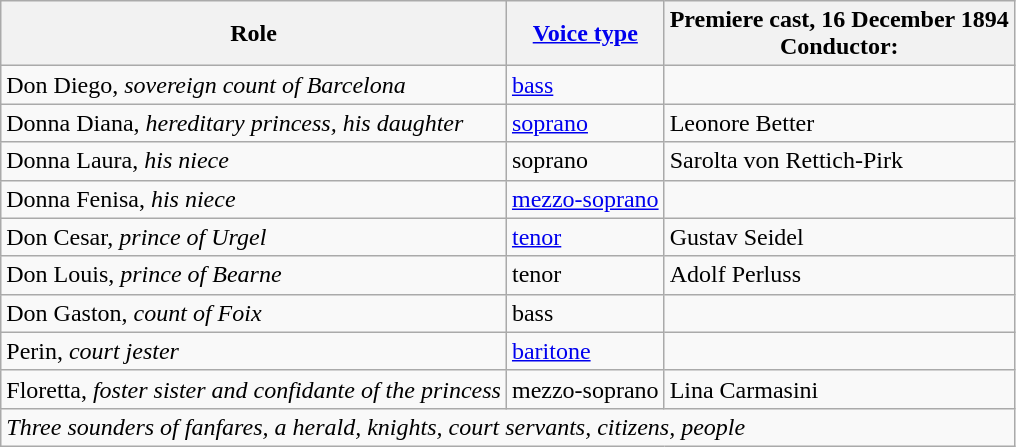<table class="wikitable">
<tr>
<th>Role</th>
<th><a href='#'>Voice type</a></th>
<th>Premiere cast, 16 December 1894<br>Conductor: </th>
</tr>
<tr>
<td>Don Diego, <em>sovereign count of Barcelona</em></td>
<td><a href='#'>bass</a></td>
<td></td>
</tr>
<tr>
<td>Donna Diana, <em>hereditary princess, his daughter</em></td>
<td><a href='#'>soprano</a></td>
<td>Leonore Better</td>
</tr>
<tr>
<td>Donna Laura, <em>his niece</em></td>
<td>soprano</td>
<td>Sarolta von Rettich-Pirk</td>
</tr>
<tr>
<td>Donna Fenisa, <em>his niece</em></td>
<td><a href='#'>mezzo-soprano</a></td>
<td></td>
</tr>
<tr>
<td>Don Cesar, <em> prince of Urgel</em></td>
<td><a href='#'>tenor</a></td>
<td>Gustav Seidel</td>
</tr>
<tr>
<td>Don Louis, <em>prince of Bearne</em></td>
<td>tenor</td>
<td>Adolf Perluss</td>
</tr>
<tr>
<td>Don Gaston, <em>count of Foix</em></td>
<td>bass</td>
<td></td>
</tr>
<tr>
<td>Perin, <em>court jester</em></td>
<td><a href='#'>baritone</a></td>
<td></td>
</tr>
<tr>
<td>Floretta, <em>foster sister and confidante of the princess</em></td>
<td>mezzo-soprano</td>
<td>Lina Carmasini</td>
</tr>
<tr>
<td colspan="3"><em>Three sounders of fanfares, a herald, knights, court servants, citizens, people</em></td>
</tr>
</table>
